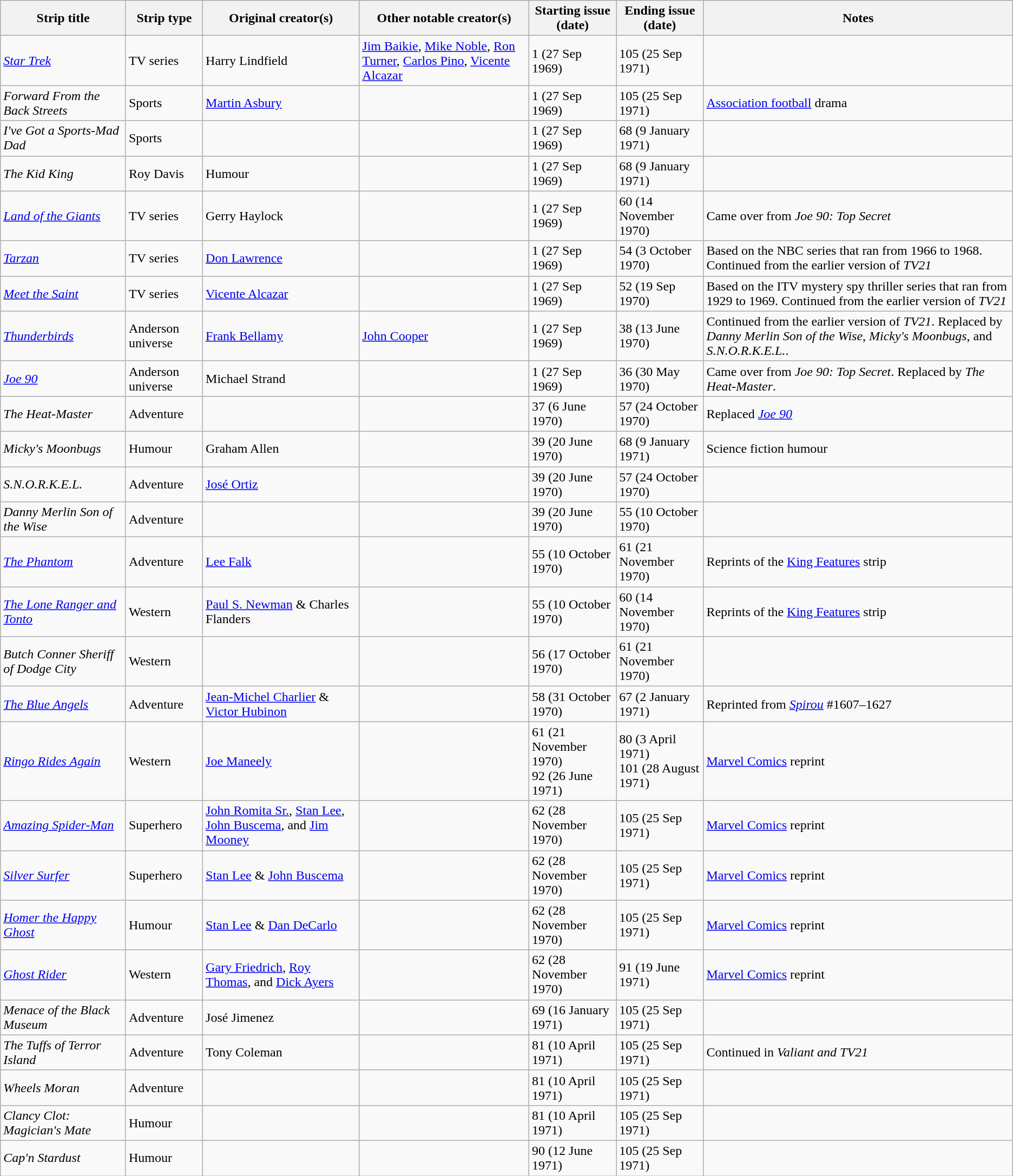<table class="wikitable sortable">
<tr>
<th>Strip title</th>
<th>Strip type</th>
<th>Original creator(s)</th>
<th>Other notable creator(s)</th>
<th>Starting issue (date)</th>
<th>Ending issue (date)</th>
<th>Notes</th>
</tr>
<tr>
<td><em><a href='#'>Star Trek</a></em></td>
<td>TV series</td>
<td>Harry Lindfield</td>
<td><a href='#'>Jim Baikie</a>, <a href='#'>Mike Noble</a>, <a href='#'>Ron Turner</a>, <a href='#'>Carlos Pino</a>, <a href='#'>Vicente Alcazar</a></td>
<td>1 (27 Sep 1969)</td>
<td>105 (25 Sep 1971)</td>
<td></td>
</tr>
<tr>
<td><em>Forward From the Back Streets</em></td>
<td>Sports</td>
<td><a href='#'>Martin Asbury</a></td>
<td></td>
<td>1 (27 Sep 1969)</td>
<td> 105 (25 Sep 1971)</td>
<td><a href='#'>Association football</a> drama</td>
</tr>
<tr>
<td><em>I've Got a Sports-Mad Dad</em></td>
<td>Sports</td>
<td></td>
<td></td>
<td>1 (27 Sep 1969)</td>
<td>68 (9 January 1971)</td>
<td></td>
</tr>
<tr>
<td><em>The Kid King</em></td>
<td>Roy Davis</td>
<td>Humour</td>
<td></td>
<td>1 (27 Sep 1969)</td>
<td>68 (9 January 1971)</td>
<td></td>
</tr>
<tr>
<td><em><a href='#'>Land of the Giants</a></em></td>
<td>TV series</td>
<td>Gerry Haylock</td>
<td></td>
<td>1 (27 Sep 1969)</td>
<td>60 (14 November 1970)</td>
<td>Came over from <em>Joe 90: Top Secret</em> </td>
</tr>
<tr>
<td><em><a href='#'>Tarzan</a></em></td>
<td>TV series</td>
<td><a href='#'>Don Lawrence</a></td>
<td></td>
<td>1 (27 Sep 1969)</td>
<td>54 (3 October 1970)</td>
<td>Based on the NBC series that ran from 1966 to 1968. Continued from the earlier version of <em>TV21</em></td>
</tr>
<tr>
<td><em><a href='#'>Meet the Saint</a></em></td>
<td>TV series</td>
<td><a href='#'>Vicente Alcazar</a></td>
<td></td>
<td>1 (27 Sep 1969)</td>
<td>52 (19 Sep 1970)</td>
<td>Based on the ITV mystery spy thriller series that ran from 1929 to 1969. Continued from the earlier version of <em>TV21</em></td>
</tr>
<tr>
<td><em><a href='#'>Thunderbirds</a></em></td>
<td>Anderson universe</td>
<td><a href='#'>Frank Bellamy</a></td>
<td><a href='#'>John Cooper</a></td>
<td>1 (27 Sep 1969)</td>
<td>38 (13 June 1970)</td>
<td>Continued from the earlier version of <em>TV21</em>. Replaced by <em>Danny Merlin Son of the Wise</em>, <em>Micky's Moonbugs</em>, and <em>S.N.O.R.K.E.L.</em>.</td>
</tr>
<tr>
<td><em><a href='#'>Joe 90</a></em></td>
<td>Anderson universe</td>
<td>Michael Strand</td>
<td></td>
<td>1 (27 Sep 1969)</td>
<td>36 (30 May 1970)</td>
<td>Came over from <em>Joe 90: Top Secret</em>. Replaced by <em>The Heat-Master</em>.</td>
</tr>
<tr>
<td><em>The Heat-Master</em></td>
<td>Adventure</td>
<td></td>
<td></td>
<td>37 (6 June 1970)</td>
<td>57 (24 October 1970)</td>
<td>Replaced <em><a href='#'>Joe 90</a></em></td>
</tr>
<tr>
<td><em>Micky's Moonbugs</em></td>
<td>Humour</td>
<td>Graham Allen</td>
<td></td>
<td>39 (20 June 1970)</td>
<td>68 (9 January 1971)</td>
<td>Science fiction humour</td>
</tr>
<tr>
<td><em>S.N.O.R.K.E.L.</em></td>
<td>Adventure</td>
<td><a href='#'>José Ortiz</a></td>
<td></td>
<td>39 (20 June 1970)</td>
<td>57 (24 October 1970)</td>
<td></td>
</tr>
<tr>
<td><em>Danny Merlin Son of the Wise</em></td>
<td>Adventure</td>
<td></td>
<td></td>
<td>39 (20 June 1970)</td>
<td>55 (10 October 1970)</td>
<td></td>
</tr>
<tr>
<td><em><a href='#'>The Phantom</a></em></td>
<td>Adventure</td>
<td><a href='#'>Lee Falk</a></td>
<td></td>
<td>55 (10 October 1970)</td>
<td>61 (21 November 1970)</td>
<td>Reprints of the <a href='#'>King Features</a> strip</td>
</tr>
<tr>
<td><em><a href='#'>The Lone Ranger and Tonto</a></em></td>
<td>Western</td>
<td><a href='#'>Paul S. Newman</a> & Charles Flanders</td>
<td></td>
<td>55 (10 October 1970)</td>
<td>60 (14 November 1970)</td>
<td>Reprints of the <a href='#'>King Features</a> strip</td>
</tr>
<tr>
<td><em>Butch Conner Sheriff of Dodge City</em></td>
<td>Western</td>
<td></td>
<td></td>
<td>56 (17 October 1970)</td>
<td>61 (21 November 1970)</td>
<td></td>
</tr>
<tr>
<td><em><a href='#'>The Blue Angels</a></em></td>
<td>Adventure</td>
<td><a href='#'>Jean-Michel Charlier</a> & <a href='#'>Victor Hubinon</a></td>
<td></td>
<td>58 (31 October 1970)</td>
<td>67 (2 January 1971)</td>
<td>Reprinted from <em><a href='#'>Spirou</a></em> #1607–1627</td>
</tr>
<tr>
<td><em><a href='#'>Ringo Rides Again</a></em></td>
<td>Western</td>
<td><a href='#'>Joe Maneely</a></td>
<td></td>
<td>61 (21 November 1970)<br>92 (26 June 1971)</td>
<td>80 (3 April 1971)<br>101 (28 August 1971)</td>
<td><a href='#'>Marvel Comics</a> reprint</td>
</tr>
<tr>
<td><em><a href='#'>Amazing Spider-Man</a></em></td>
<td>Superhero</td>
<td><a href='#'>John Romita Sr.</a>, <a href='#'>Stan Lee</a>, <a href='#'>John Buscema</a>, and <a href='#'>Jim Mooney</a></td>
<td></td>
<td>62 (28 November 1970)</td>
<td>105 (25 Sep 1971)</td>
<td><a href='#'>Marvel Comics</a> reprint</td>
</tr>
<tr>
<td><em><a href='#'>Silver Surfer</a></em></td>
<td>Superhero</td>
<td><a href='#'>Stan Lee</a> & <a href='#'>John Buscema</a></td>
<td></td>
<td>62 (28 November 1970)</td>
<td>105 (25 Sep 1971)</td>
<td><a href='#'>Marvel Comics</a> reprint</td>
</tr>
<tr>
<td><em><a href='#'>Homer the Happy Ghost</a></em></td>
<td>Humour</td>
<td><a href='#'>Stan Lee</a> & <a href='#'>Dan DeCarlo</a></td>
<td></td>
<td>62 (28 November 1970)</td>
<td>105 (25 Sep 1971)</td>
<td><a href='#'>Marvel Comics</a> reprint</td>
</tr>
<tr>
<td><em><a href='#'>Ghost Rider</a></em></td>
<td>Western</td>
<td><a href='#'>Gary Friedrich</a>, <a href='#'>Roy Thomas</a>, and <a href='#'>Dick Ayers</a></td>
<td></td>
<td>62 (28 November 1970)</td>
<td>91 (19 June 1971)</td>
<td><a href='#'>Marvel Comics</a> reprint</td>
</tr>
<tr>
<td><em>Menace of the Black Museum</em></td>
<td>Adventure</td>
<td>José Jimenez</td>
<td></td>
<td> 69 (16 January 1971)</td>
<td>105 (25 Sep 1971)</td>
<td></td>
</tr>
<tr>
<td><em>The Tuffs of Terror Island</em></td>
<td>Adventure</td>
<td>Tony Coleman</td>
<td></td>
<td> 81 (10 April 1971)</td>
<td>105 (25 Sep 1971)</td>
<td>Continued in <em>Valiant and TV21</em></td>
</tr>
<tr>
<td><em>Wheels Moran</em></td>
<td>Adventure</td>
<td></td>
<td></td>
<td> 81 (10 April 1971)</td>
<td>105 (25 Sep 1971)</td>
<td></td>
</tr>
<tr>
<td><em>Clancy Clot: Magician's Mate</em></td>
<td>Humour</td>
<td></td>
<td></td>
<td> 81 (10 April 1971)</td>
<td>105 (25 Sep 1971)</td>
<td></td>
</tr>
<tr>
<td><em>Cap'n Stardust</em></td>
<td>Humour</td>
<td></td>
<td></td>
<td> 90 (12 June 1971)</td>
<td>105 (25 Sep 1971)</td>
<td></td>
</tr>
</table>
